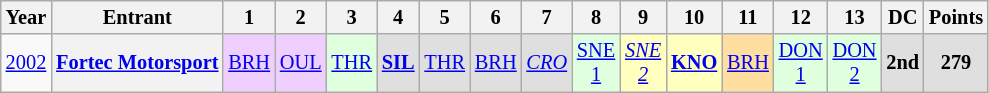<table class="wikitable" style="text-align:center; font-size:85%;">
<tr>
<th>Year</th>
<th>Entrant</th>
<th>1</th>
<th>2</th>
<th>3</th>
<th>4</th>
<th>5</th>
<th>6</th>
<th>7</th>
<th>8</th>
<th>9</th>
<th>10</th>
<th>11</th>
<th>12</th>
<th>13</th>
<th>DC</th>
<th>Points</th>
</tr>
<tr>
<td><a href='#'>2002</a></td>
<th nowrap><a href='#'>Fortec Motorsport</a></th>
<td style="background:#EFCFFF;"><a href='#'>BRH</a><br></td>
<td style="background:#EFCFFF;"><a href='#'>OUL</a><br></td>
<td style="background:#DFFFDF;"><a href='#'>THR</a><br></td>
<td style="background:#DFDFDF;"><strong><a href='#'>SIL</a></strong><br></td>
<td style="background:#DFDFDF;"><a href='#'>THR</a><br></td>
<td style="background:#DFDFDF;"><a href='#'>BRH</a><br></td>
<td style="background:#DFDFDF;"><em><a href='#'>CRO</a></em><br></td>
<td style="background:#DFFFDF;"><a href='#'>SNE<br>1</a><br></td>
<td style="background:#FFFFBF;"><em><a href='#'>SNE<br>2</a></em><br></td>
<td style="background:#FFFFBF;"><strong><a href='#'>KNO</a></strong><br></td>
<td style="background:#FFDF9F;"><a href='#'>BRH</a><br></td>
<td style="background:#DFFFDF;"><a href='#'>DON<br>1</a><br></td>
<td style="background:#DFFFDF;"><a href='#'>DON<br>2</a><br></td>
<th style="background:#DFDFDF;">2nd</th>
<th style="background:#DFDFDF;">279</th>
</tr>
</table>
